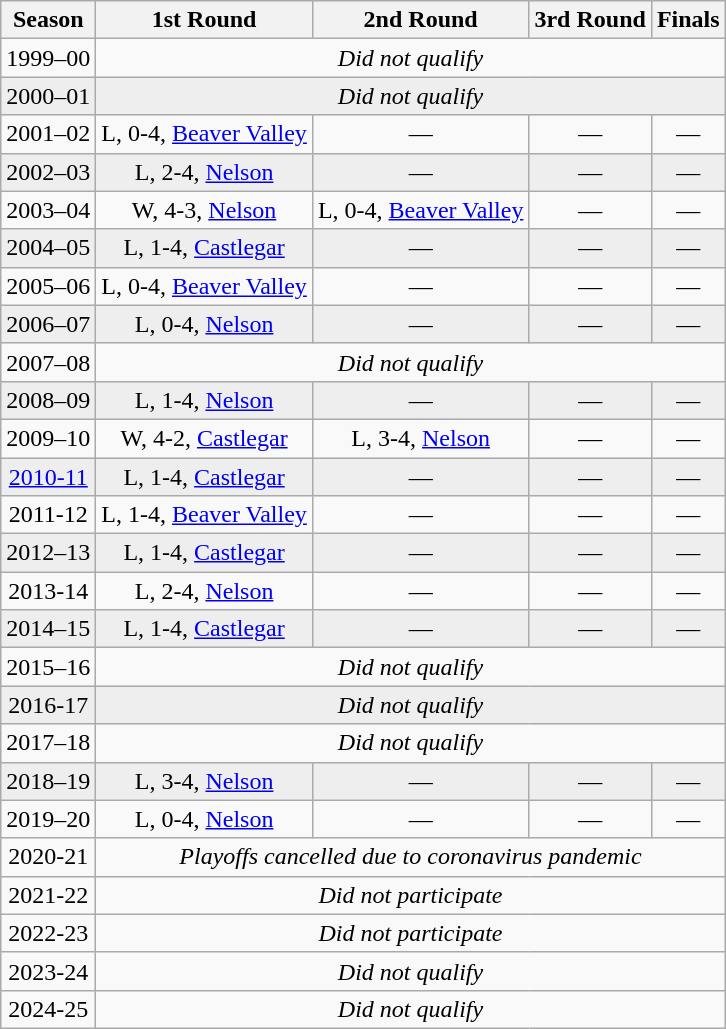<table class="wikitable" style="text-align:center">
<tr>
<th>Season</th>
<th>1st Round</th>
<th>2nd Round</th>
<th>3rd Round</th>
<th>Finals</th>
</tr>
<tr>
<td>1999–00</td>
<td colspan="4"><em>Did not qualify</em></td>
</tr>
<tr style="background:#eee;">
<td>2000–01</td>
<td colspan="4"><em>Did not qualify</em></td>
</tr>
<tr>
<td>2001–02</td>
<td>L, 0-4, <a href='#'>Beaver Valley</a></td>
<td>—</td>
<td>—</td>
<td>—</td>
</tr>
<tr style="background:#eee;">
<td>2002–03</td>
<td>L, 2-4, <a href='#'>Nelson</a></td>
<td>—</td>
<td>—</td>
<td>—</td>
</tr>
<tr>
<td>2003–04</td>
<td>W, 4-3, <a href='#'>Nelson</a></td>
<td>L, 0-4, <a href='#'>Beaver Valley</a></td>
<td>—</td>
<td>—</td>
</tr>
<tr style="background:#eee;">
<td>2004–05</td>
<td>L, 1-4, <a href='#'>Castlegar</a></td>
<td>—</td>
<td>—</td>
<td>—</td>
</tr>
<tr>
<td>2005–06</td>
<td>L, 0-4, <a href='#'>Beaver Valley</a></td>
<td>—</td>
<td>—</td>
<td>—</td>
</tr>
<tr style="background:#eee;">
<td>2006–07</td>
<td>L, 0-4, <a href='#'>Nelson</a></td>
<td>—</td>
<td>—</td>
<td>—</td>
</tr>
<tr>
<td>2007–08</td>
<td colspan="4"><em>Did not qualify</em></td>
</tr>
<tr style="background:#eee;">
<td>2008–09</td>
<td>L, 1-4, <a href='#'>Nelson</a></td>
<td>—</td>
<td>—</td>
<td>—</td>
</tr>
<tr>
<td>2009–10</td>
<td>W, 4-2, <a href='#'>Castlegar</a></td>
<td>L, 3-4, <a href='#'>Nelson</a></td>
<td>—</td>
<td>—</td>
</tr>
<tr style="background:#eee;">
<td><a href='#'>2010-11</a></td>
<td>L, 1-4, <a href='#'>Castlegar</a></td>
<td>—</td>
<td>—</td>
<td>—</td>
</tr>
<tr>
<td>2011-12</td>
<td>L, 1-4, <a href='#'>Beaver Valley</a></td>
<td>—</td>
<td>—</td>
<td>—</td>
</tr>
<tr style="background:#eee;">
<td>2012–13</td>
<td>L, 1-4, <a href='#'>Castlegar</a></td>
<td>—</td>
<td>—</td>
<td>—</td>
</tr>
<tr>
<td>2013-14</td>
<td>L, 2-4, <a href='#'>Nelson</a></td>
<td>—</td>
<td>—</td>
<td>—</td>
</tr>
<tr style="background:#eee;">
<td>2014–15</td>
<td>L, 1-4, <a href='#'>Castlegar</a></td>
<td>—</td>
<td>—</td>
<td>—</td>
</tr>
<tr>
<td>2015–16</td>
<td colspan="4"><em>Did not qualify</em></td>
</tr>
<tr style="background:#eee;">
<td>2016-17</td>
<td colspan="4"><em>Did not qualify</em></td>
</tr>
<tr>
<td>2017–18</td>
<td colspan="4"><em>Did not qualify</em></td>
</tr>
<tr style="background:#eee;">
<td>2018–19</td>
<td>L, 3-4, <a href='#'>Nelson</a></td>
<td>—</td>
<td>—</td>
<td>—</td>
</tr>
<tr>
<td>2019–20</td>
<td>L, 0-4, <a href='#'>Nelson</a></td>
<td>—</td>
<td>—</td>
<td>—</td>
</tr>
<tr>
<td>2020-21</td>
<td colspan="4"><em>Playoffs cancelled due to coronavirus pandemic</em></td>
</tr>
<tr>
<td>2021-22</td>
<td colspan="4"><em>Did not participate</em></td>
</tr>
<tr>
<td>2022-23</td>
<td colspan="4"><em>Did not participate</em></td>
</tr>
<tr>
<td>2023-24</td>
<td colspan="4"><em>Did not qualify</em></td>
</tr>
<tr>
<td>2024-25</td>
<td colspan="4"><em>Did not qualify</em></td>
</tr>
</table>
